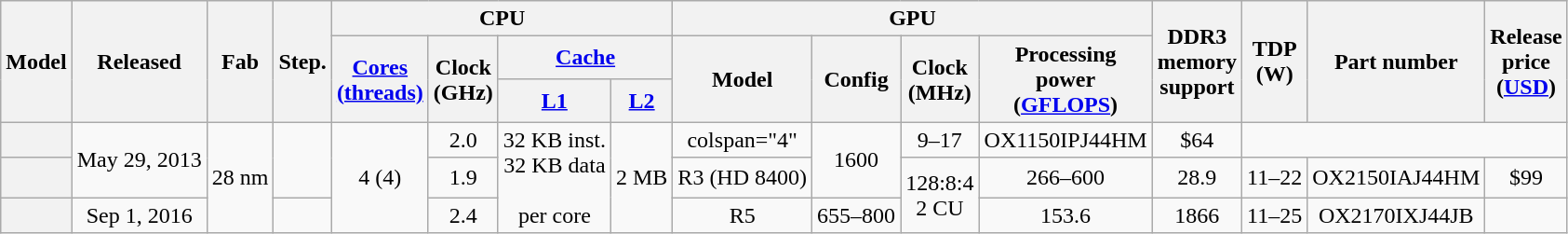<table class="wikitable" style="text-align: center">
<tr>
<th rowspan="3">Model</th>
<th rowspan="3">Released</th>
<th rowspan="3">Fab</th>
<th rowspan="3">Step.</th>
<th colspan="4">CPU</th>
<th colspan="4">GPU</th>
<th rowspan="3">DDR3<br>memory<br>support</th>
<th rowspan="3">TDP<br>(W)</th>
<th rowspan="3">Part number</th>
<th rowspan="3">Release<br>price<br>(<a href='#'>USD</a>)</th>
</tr>
<tr>
<th rowspan="2"><a href='#'>Cores</a><br><a href='#'>(threads)</a></th>
<th rowspan="2">Clock<br>(GHz)</th>
<th colspan="2"><a href='#'>Cache</a></th>
<th rowspan="2">Model</th>
<th rowspan="2">Config</th>
<th rowspan="2">Clock<br>(MHz)</th>
<th rowspan="2">Processing<br>power<br>(<a href='#'>GFLOPS</a>)</th>
</tr>
<tr>
<th><a href='#'>L1</a></th>
<th><a href='#'>L2</a></th>
</tr>
<tr>
<th style="text-align: left"></th>
<td rowspan="2">May 29, 2013</td>
<td rowspan="3">28 nm</td>
<td rowspan="2"></td>
<td rowspan="3">4 (4)</td>
<td>2.0</td>
<td rowspan="3">32 KB inst.<br>32 KB data<br><br>per core</td>
<td rowspan="3">2 MB</td>
<td>colspan="4" </td>
<td rowspan="2">1600</td>
<td>9–17</td>
<td>OX1150IPJ44HM</td>
<td>$64</td>
</tr>
<tr>
<th style="text-align: left"></th>
<td>1.9</td>
<td>R3 (HD 8400)</td>
<td rowspan="2">128:8:4<br>2 CU</td>
<td>266–600</td>
<td>28.9</td>
<td>11–22</td>
<td>OX2150IAJ44HM</td>
<td>$99</td>
</tr>
<tr>
<th style="text-align: left"></th>
<td>Sep 1, 2016</td>
<td></td>
<td>2.4</td>
<td>R5</td>
<td>655–800</td>
<td>153.6</td>
<td>1866</td>
<td>11–25</td>
<td>OX2170IXJ44JB</td>
<td></td>
</tr>
</table>
